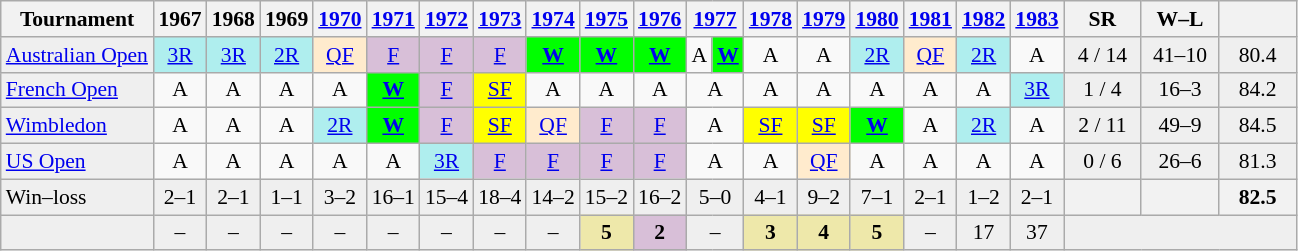<table class=wikitable style=text-align:center;font-size:90%>
<tr>
<th style="width:95px;">Tournament</th>
<th>1967</th>
<th>1968</th>
<th>1969</th>
<th><a href='#'>1970</a></th>
<th><a href='#'>1971</a></th>
<th><a href='#'>1972</a></th>
<th><a href='#'>1973</a></th>
<th><a href='#'>1974</a></th>
<th><a href='#'>1975</a></th>
<th><a href='#'>1976</a></th>
<th colspan=2><a href='#'>1977</a></th>
<th><a href='#'>1978</a></th>
<th><a href='#'>1979</a></th>
<th><a href='#'>1980</a></th>
<th><a href='#'>1981</a></th>
<th><a href='#'>1982</a></th>
<th><a href='#'>1983</a></th>
<th style="width:45px;">SR</th>
<th style="width:45px;">W–L</th>
<th style="width:45px;"></th>
</tr>
<tr>
<td style="background:#efefef;" align=left><a href='#'>Australian Open</a></td>
<td style="background:#afeeee;"><a href='#'>3R</a></td>
<td style="background:#afeeee;"><a href='#'>3R</a></td>
<td style="background:#afeeee;"><a href='#'>2R</a></td>
<td style="background:#ffebcd;"><a href='#'>QF</a></td>
<td style="background:#d8bfd8;"><a href='#'>F</a></td>
<td style="background:#d8bfd8;"><a href='#'>F</a></td>
<td style="background:#d8bfd8;"><a href='#'>F</a></td>
<td style="background:lime;"><strong><a href='#'>W</a></strong></td>
<td style="background:lime;"><strong><a href='#'>W</a></strong></td>
<td style="background:lime;"><strong><a href='#'>W</a></strong></td>
<td>A</td>
<td style="background:lime;"><strong><a href='#'>W</a></strong></td>
<td>A</td>
<td>A</td>
<td style="background:#afeeee;"><a href='#'>2R</a></td>
<td style="background:#ffebcd;"><a href='#'>QF</a></td>
<td style="background:#afeeee;"><a href='#'>2R</a></td>
<td>A</td>
<td style="background:#efefef;">4 / 14</td>
<td style="background:#efefef;">41–10</td>
<td style="background:#efefef;">80.4</td>
</tr>
<tr>
<td style="background:#efefef;" align=left><a href='#'>French Open</a></td>
<td>A</td>
<td>A</td>
<td>A</td>
<td>A</td>
<td style="background:lime;"><strong><a href='#'>W</a></strong></td>
<td style="background:#d8bfd8;"><a href='#'>F</a></td>
<td style="background:yellow;"><a href='#'>SF</a></td>
<td>A</td>
<td>A</td>
<td>A</td>
<td colspan=2>A</td>
<td>A</td>
<td>A</td>
<td>A</td>
<td>A</td>
<td>A</td>
<td style="background:#afeeee;"><a href='#'>3R</a></td>
<td style="background:#efefef;">1 / 4</td>
<td style="background:#efefef;">16–3</td>
<td style="background:#efefef;">84.2</td>
</tr>
<tr>
<td style="background:#efefef;" align=left><a href='#'>Wimbledon</a></td>
<td>A</td>
<td>A</td>
<td>A</td>
<td style="background:#afeeee;"><a href='#'>2R</a></td>
<td style="background:lime;"><strong><a href='#'>W</a></strong></td>
<td style="background:#d8bfd8;"><a href='#'>F</a></td>
<td style="background:yellow;"><a href='#'>SF</a></td>
<td style="background:#ffebcd;"><a href='#'>QF</a></td>
<td style="background:#d8bfd8;"><a href='#'>F</a></td>
<td style="background:#d8bfd8;"><a href='#'>F</a></td>
<td colspan=2>A</td>
<td style="background:yellow;"><a href='#'>SF</a></td>
<td style="background:yellow;"><a href='#'>SF</a></td>
<td style="background:lime;"><strong><a href='#'>W</a></strong></td>
<td>A</td>
<td style="background:#afeeee;"><a href='#'>2R</a></td>
<td>A</td>
<td style="background:#efefef;">2 / 11</td>
<td style="background:#efefef;">49–9</td>
<td style="background:#efefef;">84.5</td>
</tr>
<tr>
<td style="background:#efefef;" align=left><a href='#'>US Open</a></td>
<td>A</td>
<td>A</td>
<td>A</td>
<td>A</td>
<td>A</td>
<td style="background:#afeeee;"><a href='#'>3R</a></td>
<td style="background:#d8bfd8;"><a href='#'>F</a></td>
<td style="background:#d8bfd8;"><a href='#'>F</a></td>
<td style="background:#d8bfd8;"><a href='#'>F</a></td>
<td style="background:#d8bfd8;"><a href='#'>F</a></td>
<td colspan=2>A</td>
<td>A</td>
<td style="background:#ffebcd;"><a href='#'>QF</a></td>
<td>A</td>
<td>A</td>
<td>A</td>
<td>A</td>
<td style="background:#efefef;">0 / 6</td>
<td style="background:#efefef;">26–6</td>
<td style="background:#efefef;">81.3</td>
</tr>
<tr | style="background:#efefef;">
<td align=left>Win–loss</td>
<td>2–1</td>
<td>2–1</td>
<td>1–1</td>
<td>3–2</td>
<td>16–1</td>
<td>15–4</td>
<td>18–4</td>
<td>14–2</td>
<td>15–2</td>
<td>16–2</td>
<td colspan=2>5–0</td>
<td>4–1</td>
<td>9–2</td>
<td>7–1</td>
<td>2–1</td>
<td>1–2</td>
<td>2–1</td>
<th></th>
<th></th>
<th>82.5</th>
</tr>
<tr style="background:#efefef;">
<td align=left></td>
<td>–</td>
<td>–</td>
<td>–</td>
<td>–</td>
<td>–</td>
<td>–</td>
<td>–</td>
<td>–</td>
<td style="background:#eee8aa;"><strong>5</strong></td>
<td style="background:#d8bfd8;"><strong>2</strong></td>
<td colspan=2>–</td>
<td style="background:#eee8aa;"><strong>3</strong></td>
<td style="background:#eee8aa;"><strong>4</strong></td>
<td style="background:#eee8aa;"><strong>5</strong></td>
<td>–</td>
<td>17</td>
<td>37</td>
<td colspan=3></td>
</tr>
</table>
